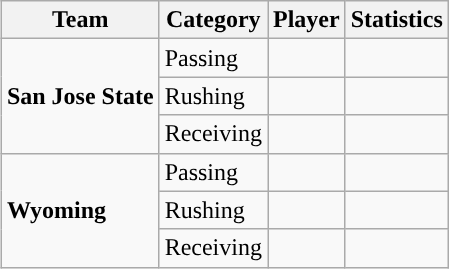<table class="wikitable" style="float: right;">
<tr>
<th>Team</th>
<th>Category</th>
<th>Player</th>
<th>Statistics</th>
</tr>
<tr>
<td rowspan=3><strong>San Jose State</strong></td>
<td>Passing</td>
<td></td>
<td></td>
</tr>
<tr>
<td>Rushing</td>
<td></td>
<td></td>
</tr>
<tr>
<td>Receiving</td>
<td></td>
<td></td>
</tr>
<tr>
<td rowspan=3><strong>Wyoming</strong></td>
<td>Passing</td>
<td></td>
<td></td>
</tr>
<tr>
<td>Rushing</td>
<td></td>
<td></td>
</tr>
<tr>
<td>Receiving</td>
<td></td>
<td></td>
</tr>
</table>
